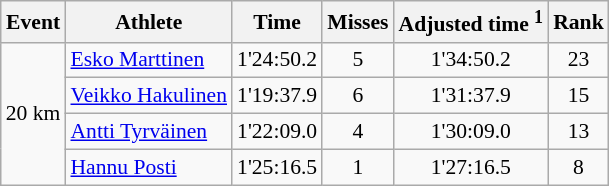<table class="wikitable" style="font-size:90%">
<tr>
<th>Event</th>
<th>Athlete</th>
<th>Time</th>
<th>Misses</th>
<th>Adjusted time <sup>1</sup></th>
<th>Rank</th>
</tr>
<tr>
<td rowspan="4">20 km</td>
<td><a href='#'>Esko Marttinen</a></td>
<td align="center">1'24:50.2</td>
<td align="center">5</td>
<td align="center">1'34:50.2</td>
<td align="center">23</td>
</tr>
<tr>
<td><a href='#'>Veikko Hakulinen</a></td>
<td align="center">1'19:37.9</td>
<td align="center">6</td>
<td align="center">1'31:37.9</td>
<td align="center">15</td>
</tr>
<tr>
<td><a href='#'>Antti Tyrväinen</a></td>
<td align="center">1'22:09.0</td>
<td align="center">4</td>
<td align="center">1'30:09.0</td>
<td align="center">13</td>
</tr>
<tr>
<td><a href='#'>Hannu Posti</a></td>
<td align="center">1'25:16.5</td>
<td align="center">1</td>
<td align="center">1'27:16.5</td>
<td align="center">8</td>
</tr>
</table>
